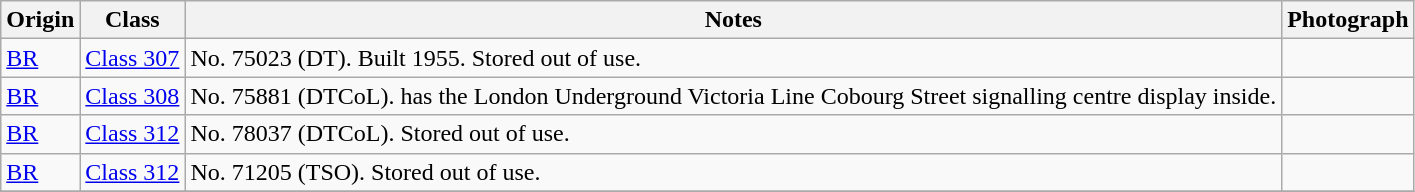<table class="wikitable">
<tr>
<th>Origin</th>
<th>Class</th>
<th>Notes</th>
<th>Photograph</th>
</tr>
<tr>
<td><a href='#'>BR</a></td>
<td><a href='#'>Class 307</a></td>
<td>No. 75023 (DT). Built 1955. Stored out of use.</td>
<td></td>
</tr>
<tr>
<td><a href='#'>BR</a></td>
<td><a href='#'>Class 308</a></td>
<td>No. 75881  (DTCoL). has the London Underground Victoria Line Cobourg Street signalling centre display inside.</td>
<td></td>
</tr>
<tr>
<td><a href='#'>BR</a></td>
<td><a href='#'>Class 312</a></td>
<td>No. 78037 (DTCoL). Stored out of use.</td>
<td></td>
</tr>
<tr>
<td><a href='#'>BR</a></td>
<td><a href='#'>Class 312</a></td>
<td>No. 71205 (TSO). Stored out of use.</td>
<td></td>
</tr>
<tr>
</tr>
</table>
